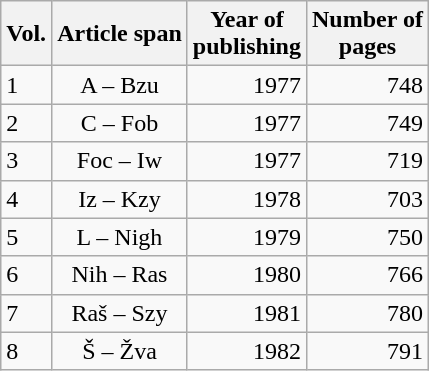<table class="wikitable">
<tr>
<th>Vol.</th>
<th>Article span</th>
<th>Year of<br>publishing</th>
<th>Number of<br>pages</th>
</tr>
<tr>
<td>1</td>
<td align="center">A – Bzu</td>
<td align="right">1977</td>
<td align="right">748</td>
</tr>
<tr>
<td>2</td>
<td align="center">C – Fob</td>
<td align="right">1977</td>
<td align="right">749</td>
</tr>
<tr>
<td>3</td>
<td align="center">Foc – Iw</td>
<td align="right">1977</td>
<td align="right">719</td>
</tr>
<tr>
<td>4</td>
<td align="center">Iz – Kzy</td>
<td align="right">1978</td>
<td align="right">703</td>
</tr>
<tr>
<td>5</td>
<td align="center">L – Nigh</td>
<td align="right">1979</td>
<td align="right">750</td>
</tr>
<tr>
<td>6</td>
<td align="center">Nih – Ras</td>
<td align="right">1980</td>
<td align="right">766</td>
</tr>
<tr>
<td>7</td>
<td align="center">Raš – Szy</td>
<td align="right">1981</td>
<td align="right">780</td>
</tr>
<tr>
<td>8</td>
<td align="center">Š – Žva</td>
<td align="right">1982</td>
<td align="right">791</td>
</tr>
</table>
